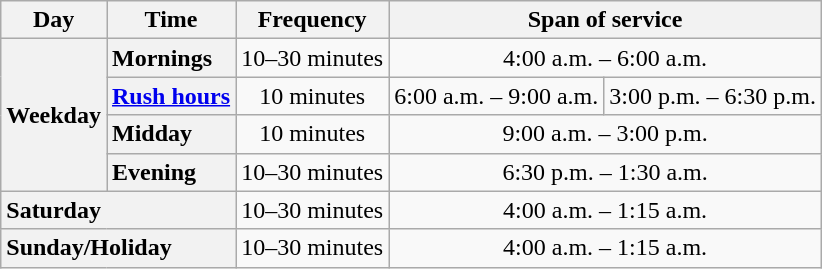<table class="wikitable plainrowheaders"  style="margin:auto; float:left; text-align:center; margin:1em;">
<tr>
<th>Day</th>
<th>Time</th>
<th>Frequency</th>
<th colspan=2>Span of service</th>
</tr>
<tr>
<th scope="row" style="text-align:left;" rowspan = 4>Weekday</th>
<th scope="row" style="text-align:left;">Mornings</th>
<td>10–30 minutes</td>
<td colspan = 2>4:00 a.m. – 6:00 a.m.</td>
</tr>
<tr>
<th scope="row" style="text-align:left;"><a href='#'>Rush hours</a></th>
<td>10 minutes</td>
<td>6:00 a.m. – 9:00 a.m.</td>
<td>3:00 p.m. – 6:30 p.m.</td>
</tr>
<tr>
<th scope="row" style="text-align:left;">Midday</th>
<td>10 minutes</td>
<td colspan = 2>9:00 a.m. – 3:00 p.m.</td>
</tr>
<tr>
<th scope="row" style="text-align:left;">Evening</th>
<td>10–30 minutes</td>
<td colspan = 2>6:30 p.m. – 1:30 a.m.</td>
</tr>
<tr>
<th scope="row" style="text-align:left;" colspan = 2>Saturday</th>
<td>10–30 minutes</td>
<td colspan = 2>4:00 a.m. – 1:15 a.m.</td>
</tr>
<tr>
<th scope="row" style="text-align:left;" colspan = 2>Sunday/Holiday</th>
<td>10–30 minutes</td>
<td colspan = 2>4:00 a.m. – 1:15 a.m.</td>
</tr>
</table>
